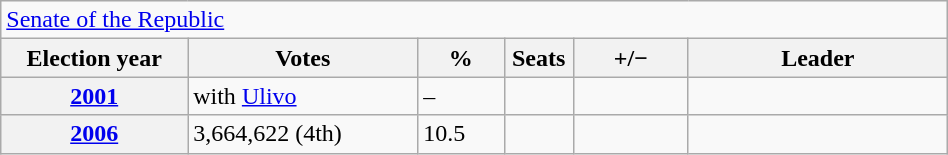<table class=wikitable style="width:50%; border:1px #AAAAFF solid">
<tr>
<td colspan=6><a href='#'>Senate of the Republic</a></td>
</tr>
<tr>
<th width=13%>Election year</th>
<th width=16%>Votes</th>
<th width=6%>%</th>
<th width=1%>Seats</th>
<th width=8%>+/−</th>
<th width=18%>Leader</th>
</tr>
<tr>
<th><a href='#'>2001</a></th>
<td>with <a href='#'>Ulivo</a></td>
<td>–</td>
<td></td>
<td></td>
<td></td>
</tr>
<tr>
<th><a href='#'>2006</a></th>
<td>3,664,622 (4th)</td>
<td>10.5</td>
<td></td>
<td></td>
<td></td>
</tr>
</table>
